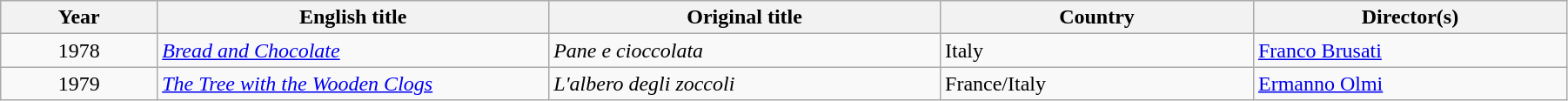<table class="wikitable" width="95%" cellpadding="5">
<tr>
<th width="10%">Year</th>
<th width="25%">English title</th>
<th width="25%">Original title</th>
<th width="20%">Country</th>
<th width="20%">Director(s)</th>
</tr>
<tr>
<td style="text-align:center;">1978</td>
<td><em><a href='#'>Bread and Chocolate</a></em></td>
<td><em>Pane e cioccolata</em></td>
<td>Italy</td>
<td><a href='#'>Franco Brusati</a></td>
</tr>
<tr>
<td style="text-align:center;">1979</td>
<td><em><a href='#'>The Tree with the Wooden Clogs</a></em></td>
<td><em>L'albero degli zoccoli</em></td>
<td>France/Italy</td>
<td><a href='#'>Ermanno Olmi</a></td>
</tr>
</table>
